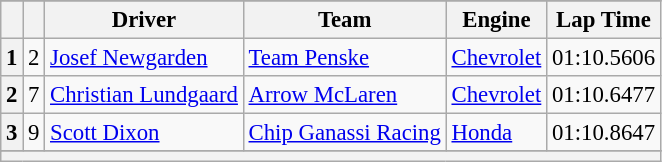<table class="wikitable" style="font-size:95%;">
<tr>
</tr>
<tr>
<th></th>
<th></th>
<th>Driver</th>
<th>Team</th>
<th>Engine</th>
<th>Lap Time</th>
</tr>
<tr>
<th>1</th>
<td align="center">2</td>
<td> <a href='#'>Josef Newgarden</a> </td>
<td><a href='#'>Team Penske</a></td>
<td><a href='#'>Chevrolet</a></td>
<td>01:10.5606</td>
</tr>
<tr>
<th>2</th>
<td align="center">7</td>
<td> <a href='#'>Christian Lundgaard</a></td>
<td><a href='#'>Arrow McLaren</a></td>
<td><a href='#'>Chevrolet</a></td>
<td>01:10.6477</td>
</tr>
<tr>
<th>3</th>
<td align="center">9</td>
<td> <a href='#'>Scott Dixon</a> </td>
<td><a href='#'>Chip Ganassi Racing</a></td>
<td><a href='#'>Honda</a></td>
<td>01:10.8647</td>
</tr>
<tr>
</tr>
<tr class="sortbottom">
<th colspan="6"></th>
</tr>
</table>
